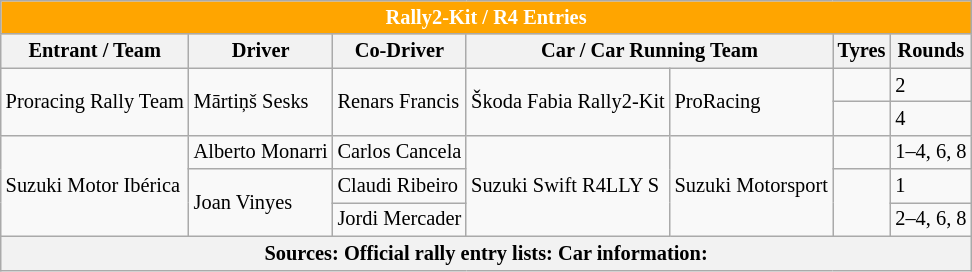<table class="wikitable" style="font-size: 85%">
<tr>
<th colspan="7" style="color:white; background-color:orange;">Rally2-Kit / R4 Entries</th>
</tr>
<tr>
<th>Entrant / Team</th>
<th>Driver</th>
<th>Co-Driver</th>
<th colspan="2">Car / Car Running Team</th>
<th>Tyres</th>
<th>Rounds</th>
</tr>
<tr>
<td rowspan="2"> Proracing Rally Team</td>
<td rowspan="2"> Mārtiņš Sesks</td>
<td rowspan="2"> Renars Francis</td>
<td rowspan="2">Škoda Fabia Rally2-Kit</td>
<td rowspan="2"> ProRacing</td>
<td align="center"></td>
<td>2</td>
</tr>
<tr>
<td align="center"></td>
<td>4</td>
</tr>
<tr>
<td rowspan="3"> Suzuki Motor Ibérica</td>
<td rowspan="1"> Alberto Monarri</td>
<td rowspan="1"> Carlos Cancela</td>
<td rowspan="3">Suzuki Swift R4LLY S</td>
<td rowspan="3"> Suzuki Motorsport</td>
<td align="center"></td>
<td>1–4, 6, 8</td>
</tr>
<tr>
<td rowspan="2"> Joan Vinyes</td>
<td> Claudi Ribeiro</td>
<td align="center" rowspan="2"></td>
<td>1</td>
</tr>
<tr>
<td> Jordi Mercader</td>
<td>2–4, 6, 8</td>
</tr>
<tr>
<th colspan="7">Sources: Official rally entry lists: Car information:</th>
</tr>
</table>
